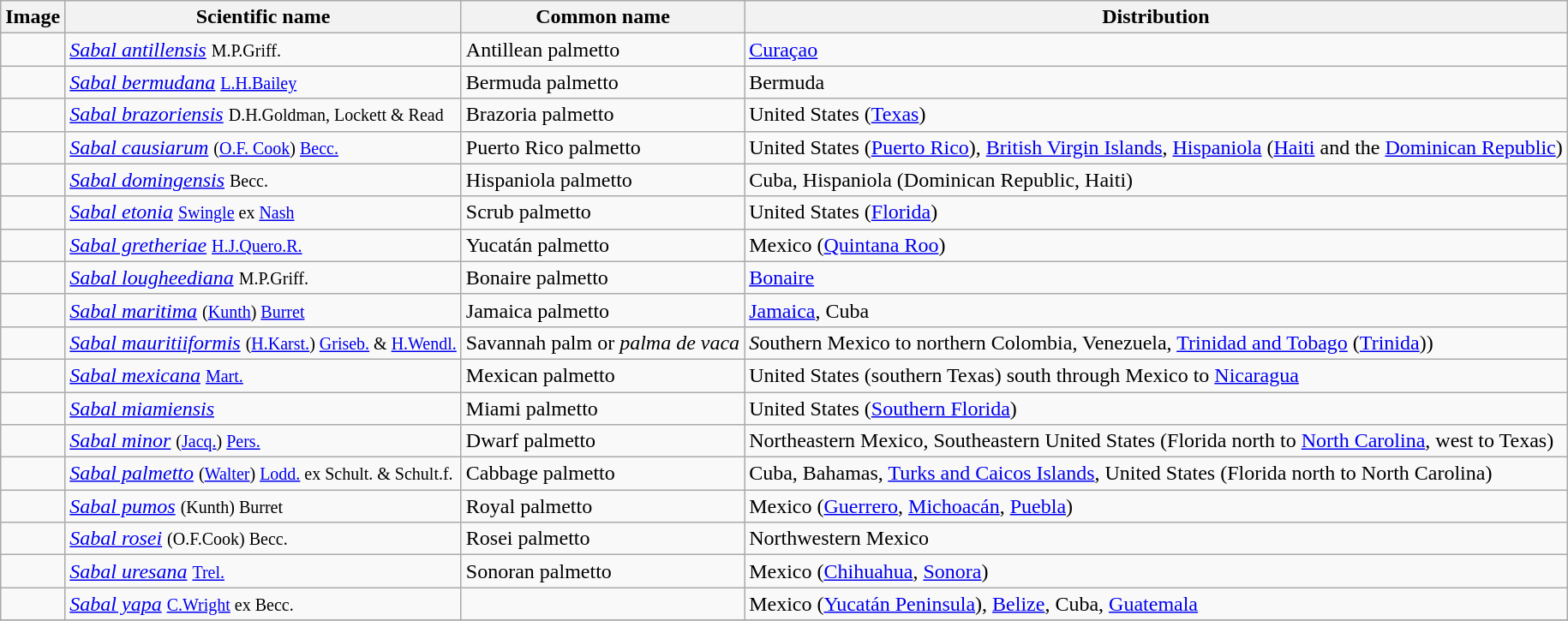<table class="wikitable">
<tr>
<th>Image</th>
<th>Scientific name</th>
<th><strong>Common name</strong></th>
<th>Distribution</th>
</tr>
<tr>
<td></td>
<td><em><a href='#'>Sabal antillensis</a></em> <small>M.P.Griff.</small></td>
<td>Antillean palmetto</td>
<td><a href='#'>Curaçao</a></td>
</tr>
<tr>
<td></td>
<td><em><a href='#'>Sabal bermudana</a></em> <small><a href='#'>L.H.Bailey</a></small></td>
<td>Bermuda palmetto</td>
<td>Bermuda</td>
</tr>
<tr>
<td></td>
<td><a href='#'><em>Sabal</em> <em>brazoriensis</em></a> <small>D.H.Goldman, Lockett & Read</small></td>
<td>Brazoria palmetto</td>
<td>United States (<a href='#'>Texas</a>)</td>
</tr>
<tr>
<td></td>
<td><em><a href='#'>Sabal causiarum</a></em> <small>(<a href='#'>O.F. Cook</a>) <a href='#'>Becc.</a></small></td>
<td>Puerto Rico palmetto</td>
<td>United States (<a href='#'>Puerto Rico</a>), <a href='#'>British Virgin Islands</a>, <a href='#'>Hispaniola</a> (<a href='#'>Haiti</a> and the <a href='#'>Dominican Republic</a>)</td>
</tr>
<tr>
<td></td>
<td><em><a href='#'>Sabal domingensis</a></em> <small>Becc.</small></td>
<td>Hispaniola palmetto</td>
<td>Cuba, Hispaniola (Dominican Republic, Haiti)</td>
</tr>
<tr>
<td></td>
<td><em><a href='#'>Sabal etonia</a></em> <small><a href='#'>Swingle</a> ex <a href='#'>Nash</a></small></td>
<td>Scrub palmetto</td>
<td>United States (<a href='#'>Florida</a>)</td>
</tr>
<tr>
<td></td>
<td><em><a href='#'>Sabal gretheriae</a></em> <small><a href='#'>H.J.Quero.R.</a></small></td>
<td>Yucatán palmetto</td>
<td>Mexico (<a href='#'>Quintana Roo</a>)</td>
</tr>
<tr>
<td></td>
<td><em><a href='#'>Sabal lougheediana</a></em> <small>M.P.Griff.</small></td>
<td>Bonaire palmetto</td>
<td><a href='#'>Bonaire</a></td>
</tr>
<tr>
<td></td>
<td><em><a href='#'>Sabal maritima</a></em> <small>(<a href='#'>Kunth</a>) <a href='#'>Burret</a></small></td>
<td>Jamaica palmetto</td>
<td><a href='#'>Jamaica</a>, Cuba</td>
</tr>
<tr>
<td></td>
<td><em><a href='#'>Sabal mauritiiformis</a></em> <small>(<a href='#'>H.Karst.</a>) <a href='#'>Griseb.</a> & <a href='#'>H.Wendl.</a></small></td>
<td>Savannah palm or <em>palma de vaca</em></td>
<td><em>S</em>outhern Mexico to northern Colombia, Venezuela, <a href='#'>Trinidad and Tobago</a> (<a href='#'>Trinida</a>))</td>
</tr>
<tr>
<td></td>
<td><em><a href='#'>Sabal mexicana</a></em> <small><a href='#'>Mart.</a></small></td>
<td>Mexican palmetto</td>
<td>United States (southern Texas) south through Mexico to <a href='#'>Nicaragua</a></td>
</tr>
<tr>
<td></td>
<td><em><a href='#'>Sabal miamiensis</a></em></td>
<td>Miami palmetto</td>
<td>United States (<a href='#'>Southern Florida</a>)</td>
</tr>
<tr>
<td></td>
<td><em><a href='#'>Sabal minor</a></em> <small>(<a href='#'>Jacq.</a>) <a href='#'>Pers.</a></small></td>
<td>Dwarf palmetto</td>
<td>Northeastern Mexico, Southeastern United States (Florida north to <a href='#'>North Carolina</a>, west to Texas)</td>
</tr>
<tr>
<td></td>
<td><em><a href='#'>Sabal palmetto</a></em> <small>(<a href='#'>Walter</a>) <a href='#'>Lodd.</a> ex Schult. & Schult.f.</small></td>
<td>Cabbage palmetto</td>
<td>Cuba, Bahamas, <a href='#'>Turks and Caicos Islands</a>, United States (Florida north to North Carolina)</td>
</tr>
<tr>
<td></td>
<td><em><a href='#'>Sabal pumos</a></em> <small>(Kunth) Burret</small></td>
<td>Royal palmetto</td>
<td>Mexico (<a href='#'>Guerrero</a>, <a href='#'>Michoacán</a>, <a href='#'>Puebla</a>)</td>
</tr>
<tr>
<td></td>
<td><em><a href='#'>Sabal rosei</a></em> <small>(O.F.Cook) Becc.</small></td>
<td>Rosei palmetto</td>
<td>Northwestern Mexico</td>
</tr>
<tr>
<td></td>
<td><em><a href='#'>Sabal uresana</a></em> <small><a href='#'>Trel.</a></small></td>
<td>Sonoran palmetto</td>
<td>Mexico (<a href='#'>Chihuahua</a>, <a href='#'>Sonora</a>)</td>
</tr>
<tr>
<td></td>
<td><em><a href='#'>Sabal yapa</a></em> <small><a href='#'>C.Wright</a> ex Becc.</small></td>
<td></td>
<td>Mexico (<a href='#'>Yucatán Peninsula</a>), <a href='#'>Belize</a>, Cuba, <a href='#'>Guatemala</a></td>
</tr>
<tr>
</tr>
</table>
